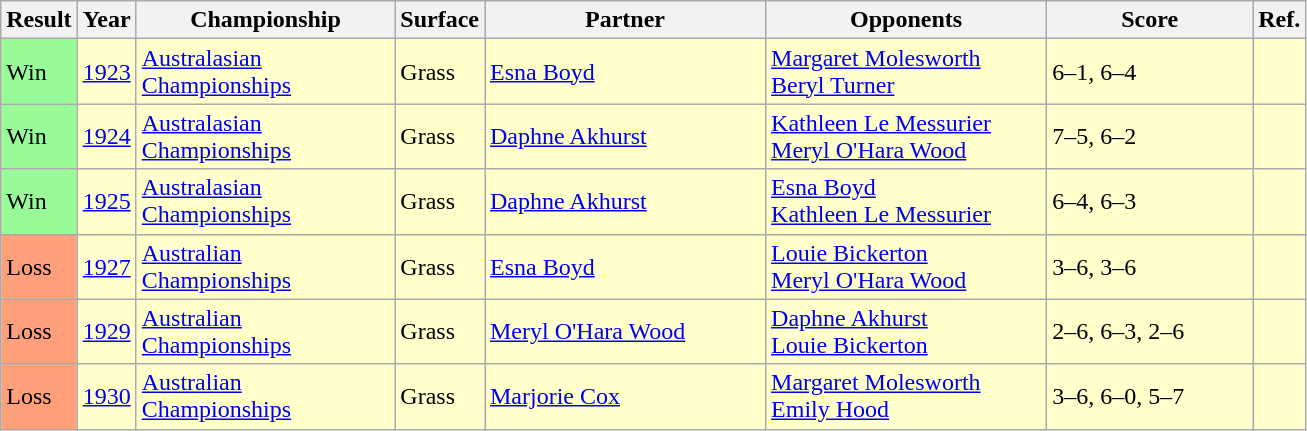<table class="sortable wikitable">
<tr>
<th style="width:40px">Result</th>
<th style="width:30px">Year</th>
<th style="width:165px">Championship</th>
<th style="width:50px">Surface</th>
<th style="width:180px">Partner</th>
<th style="width:180px">Opponents</th>
<th style="width:130px" class="unsortable">Score</th>
<th style="width:15px"  class="unsortable">Ref.</th>
</tr>
<tr style="background:#ffc;">
<td style="background:#98fb98;">Win</td>
<td><a href='#'>1923</a></td>
<td><a href='#'>Australasian Championships</a></td>
<td>Grass</td>
<td> <a href='#'>Esna Boyd</a></td>
<td> <a href='#'>Margaret Molesworth</a><br> <a href='#'>Beryl Turner</a></td>
<td>6–1, 6–4</td>
<td></td>
</tr>
<tr style="background:#ffc;">
<td style="background:#98fb98;">Win</td>
<td><a href='#'>1924</a></td>
<td><a href='#'>Australasian Championships</a></td>
<td>Grass</td>
<td> <a href='#'>Daphne Akhurst</a></td>
<td> <a href='#'>Kathleen Le Messurier</a><br> <a href='#'>Meryl O'Hara Wood</a></td>
<td>7–5, 6–2</td>
<td></td>
</tr>
<tr style="background:#ffc;">
<td style="background:#98fb98;">Win</td>
<td><a href='#'>1925</a></td>
<td><a href='#'>Australasian Championships</a></td>
<td>Grass</td>
<td> <a href='#'>Daphne Akhurst</a></td>
<td> <a href='#'>Esna Boyd</a><br> <a href='#'>Kathleen Le Messurier</a></td>
<td>6–4, 6–3</td>
<td></td>
</tr>
<tr style="background:#ffc;">
<td style="background:#ffa07a;">Loss</td>
<td><a href='#'>1927</a></td>
<td><a href='#'>Australian Championships</a></td>
<td>Grass</td>
<td> <a href='#'>Esna Boyd</a></td>
<td> <a href='#'>Louie Bickerton</a><br> <a href='#'>Meryl O'Hara Wood</a></td>
<td>3–6, 3–6</td>
<td></td>
</tr>
<tr style="background:#ffc;">
<td style="background:#ffa07a;">Loss</td>
<td><a href='#'>1929</a></td>
<td><a href='#'>Australian Championships</a></td>
<td>Grass</td>
<td> <a href='#'>Meryl O'Hara Wood</a></td>
<td> <a href='#'>Daphne Akhurst</a><br> <a href='#'>Louie Bickerton</a></td>
<td>2–6, 6–3, 2–6</td>
<td></td>
</tr>
<tr style="background:#ffc;">
<td style="background:#ffa07a;">Loss</td>
<td><a href='#'>1930</a></td>
<td><a href='#'>Australian Championships</a></td>
<td>Grass</td>
<td> <a href='#'>Marjorie Cox</a></td>
<td> <a href='#'>Margaret Molesworth</a><br> <a href='#'>Emily Hood</a></td>
<td>3–6, 6–0, 5–7</td>
<td></td>
</tr>
</table>
